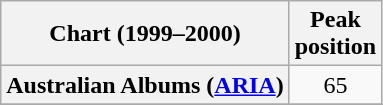<table class="wikitable sortable plainrowheaders">
<tr>
<th scope="col">Chart (1999–2000)</th>
<th scope="col">Peak<br>position</th>
</tr>
<tr>
<th scope="row">Australian Albums (<a href='#'>ARIA</a>)</th>
<td align="center">65</td>
</tr>
<tr>
</tr>
<tr>
</tr>
<tr>
</tr>
<tr>
</tr>
<tr>
</tr>
<tr>
</tr>
<tr>
</tr>
<tr>
</tr>
<tr>
</tr>
</table>
